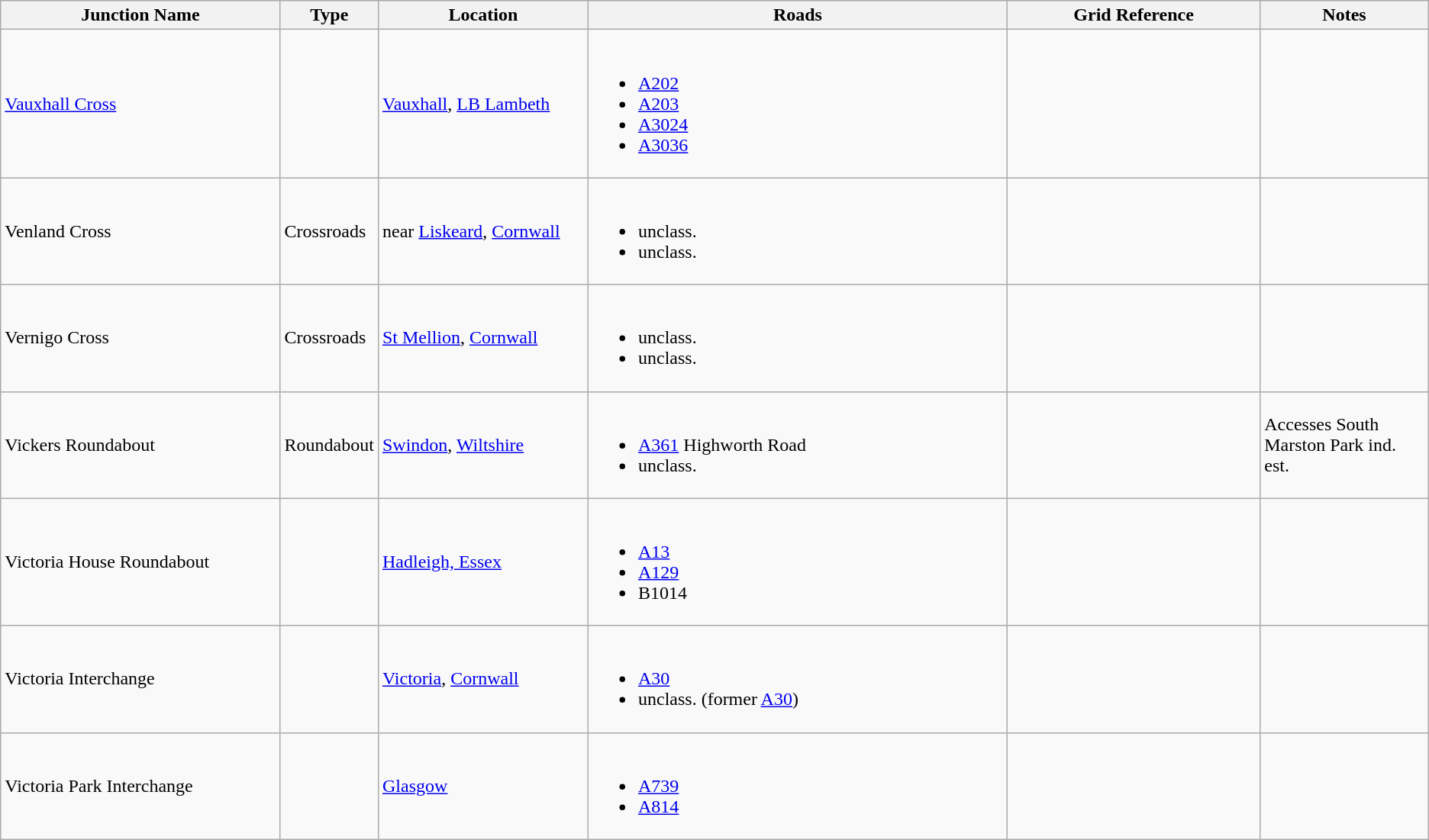<table class=wikitable>
<tr>
<th width=20%>Junction Name</th>
<th width=5%>Type</th>
<th width=15%>Location</th>
<th width=30%>Roads</th>
<th width=18%>Grid Reference</th>
<th width=25%>Notes</th>
</tr>
<tr>
<td><a href='#'>Vauxhall Cross</a></td>
<td></td>
<td><a href='#'>Vauxhall</a>, <a href='#'>LB Lambeth</a></td>
<td><br><ul><li><a href='#'>A202</a></li><li><a href='#'>A203</a></li><li><a href='#'>A3024</a></li><li><a href='#'>A3036</a></li></ul></td>
<td></td>
<td></td>
</tr>
<tr>
<td>Venland Cross</td>
<td>Crossroads</td>
<td>near <a href='#'>Liskeard</a>, <a href='#'>Cornwall</a></td>
<td><br><ul><li>unclass.</li><li>unclass.</li></ul></td>
<td></td>
<td></td>
</tr>
<tr>
<td>Vernigo Cross</td>
<td>Crossroads</td>
<td><a href='#'>St Mellion</a>, <a href='#'>Cornwall</a></td>
<td><br><ul><li>unclass.</li><li>unclass.</li></ul></td>
<td></td>
<td></td>
</tr>
<tr>
<td>Vickers Roundabout</td>
<td>Roundabout</td>
<td><a href='#'>Swindon</a>, <a href='#'>Wiltshire</a></td>
<td><br><ul><li><a href='#'>A361</a> Highworth Road</li><li>unclass.</li></ul></td>
<td></td>
<td>Accesses South Marston Park ind. est.</td>
</tr>
<tr>
<td>Victoria House Roundabout</td>
<td></td>
<td><a href='#'>Hadleigh, Essex</a></td>
<td><br><ul><li><a href='#'>A13</a></li><li><a href='#'>A129</a></li><li>B1014</li></ul></td>
<td></td>
<td></td>
</tr>
<tr>
<td>Victoria Interchange</td>
<td></td>
<td><a href='#'>Victoria</a>, <a href='#'>Cornwall</a></td>
<td><br><ul><li><a href='#'>A30</a></li><li>unclass. (former <a href='#'>A30</a>)</li></ul></td>
<td></td>
<td></td>
</tr>
<tr>
<td>Victoria Park Interchange</td>
<td></td>
<td><a href='#'>Glasgow</a></td>
<td><br><ul><li><a href='#'>A739</a></li><li><a href='#'>A814</a></li></ul></td>
<td></td>
<td></td>
</tr>
</table>
